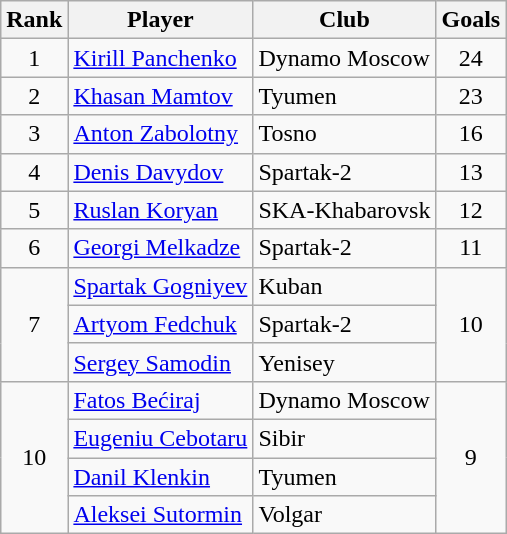<table class="wikitable" style="text-align:center">
<tr>
<th>Rank</th>
<th>Player</th>
<th>Club</th>
<th>Goals</th>
</tr>
<tr>
<td rowspan="1">1</td>
<td align="left"> <a href='#'>Kirill Panchenko</a></td>
<td align="left">Dynamo Moscow</td>
<td rowspan="1">24</td>
</tr>
<tr>
<td rowspan="1">2</td>
<td align="left"> <a href='#'>Khasan Mamtov</a></td>
<td align="left">Tyumen</td>
<td rowspan="1">23</td>
</tr>
<tr>
<td rowspan="1">3</td>
<td align="left"> <a href='#'>Anton Zabolotny</a></td>
<td align="left">Tosno</td>
<td rowspan="1">16</td>
</tr>
<tr>
<td rowspan="1">4</td>
<td align="left"> <a href='#'>Denis Davydov</a></td>
<td align="left">Spartak-2</td>
<td rowspan="1">13</td>
</tr>
<tr>
<td rowspan="1">5</td>
<td align="left"> <a href='#'>Ruslan Koryan</a></td>
<td align="left">SKA-Khabarovsk</td>
<td rowspan="1">12</td>
</tr>
<tr>
<td rowspan="1">6</td>
<td align="left"> <a href='#'>Georgi Melkadze</a></td>
<td align="left">Spartak-2</td>
<td rowspan="1">11</td>
</tr>
<tr>
<td rowspan="3">7</td>
<td align="left"> <a href='#'>Spartak Gogniyev</a></td>
<td align="left">Kuban</td>
<td rowspan="3">10</td>
</tr>
<tr>
<td align="left"> <a href='#'>Artyom Fedchuk</a></td>
<td align="left">Spartak-2</td>
</tr>
<tr>
<td align="left"> <a href='#'>Sergey Samodin</a></td>
<td align="left">Yenisey</td>
</tr>
<tr>
<td rowspan="4">10</td>
<td align="left"> <a href='#'>Fatos Bećiraj</a></td>
<td align="left">Dynamo Moscow</td>
<td rowspan="4">9</td>
</tr>
<tr>
<td align="left"> <a href='#'>Eugeniu Cebotaru</a></td>
<td align="left">Sibir</td>
</tr>
<tr>
<td align="left"> <a href='#'>Danil Klenkin</a></td>
<td align="left">Tyumen</td>
</tr>
<tr>
<td align="left"> <a href='#'>Aleksei Sutormin</a></td>
<td align="left">Volgar</td>
</tr>
</table>
